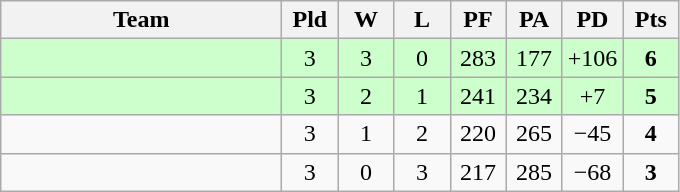<table class=wikitable style="text-align:center">
<tr>
<th width=180>Team</th>
<th width=30>Pld</th>
<th width=30>W</th>
<th width=30>L</th>
<th width=30>PF</th>
<th width=30>PA</th>
<th width=30>PD</th>
<th width=30>Pts</th>
</tr>
<tr bgcolor="#ccffcc">
<td align="left"></td>
<td>3</td>
<td>3</td>
<td>0</td>
<td>283</td>
<td>177</td>
<td>+106</td>
<td><strong>6</strong></td>
</tr>
<tr bgcolor="#ccffcc">
<td align="left"></td>
<td>3</td>
<td>2</td>
<td>1</td>
<td>241</td>
<td>234</td>
<td>+7</td>
<td><strong>5</strong></td>
</tr>
<tr>
<td align="left"></td>
<td>3</td>
<td>1</td>
<td>2</td>
<td>220</td>
<td>265</td>
<td>−45</td>
<td><strong>4</strong></td>
</tr>
<tr>
<td align="left"></td>
<td>3</td>
<td>0</td>
<td>3</td>
<td>217</td>
<td>285</td>
<td>−68</td>
<td><strong>3</strong></td>
</tr>
</table>
